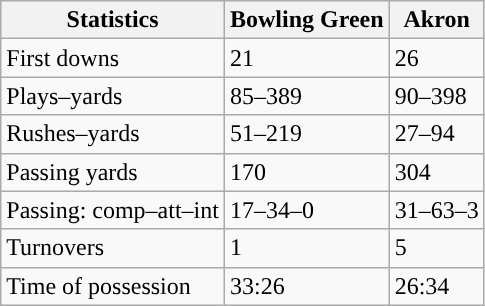<table class="wikitable" style="float:left">
<tr>
<th>Statistics</th>
<th>Bowling Green</th>
<th>Akron</th>
</tr>
<tr>
<td>First downs</td>
<td>21</td>
<td>26</td>
</tr>
<tr>
<td>Plays–yards</td>
<td>85–389</td>
<td>90–398</td>
</tr>
<tr>
<td>Rushes–yards</td>
<td>51–219</td>
<td>27–94</td>
</tr>
<tr>
<td>Passing yards</td>
<td>170</td>
<td>304</td>
</tr>
<tr>
<td>Passing: comp–att–int</td>
<td>17–34–0</td>
<td>31–63–3</td>
</tr>
<tr>
<td>Turnovers</td>
<td>1</td>
<td>5</td>
</tr>
<tr>
<td>Time of possession</td>
<td>33:26</td>
<td>26:34</td>
</tr>
</table>
